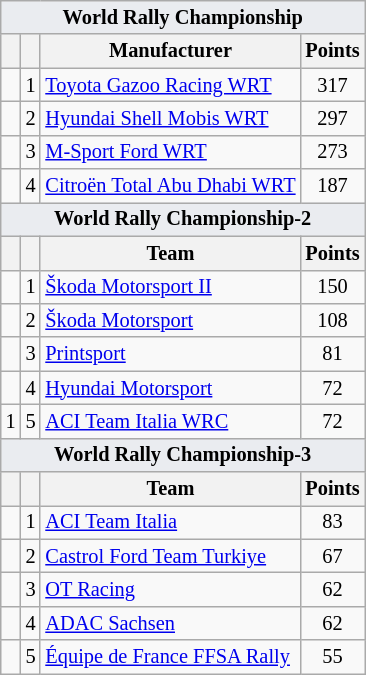<table class="wikitable" style="font-size: 85%;">
<tr>
<td style="background-color:#EAECF0;text-align:center" colspan="4"><strong>World Rally Championship</strong></td>
</tr>
<tr>
<th></th>
<th align="center"></th>
<th align="center">Manufacturer</th>
<th align="center">Points</th>
</tr>
<tr>
<td align="left"></td>
<td align="center">1</td>
<td> <a href='#'>Toyota Gazoo Racing WRT</a></td>
<td align="center">317</td>
</tr>
<tr>
<td align="left"></td>
<td align="center">2</td>
<td> <a href='#'>Hyundai Shell Mobis WRT</a></td>
<td align="center">297</td>
</tr>
<tr>
<td align="left"></td>
<td align="center">3</td>
<td> <a href='#'>M-Sport Ford WRT</a></td>
<td align="center">273</td>
</tr>
<tr>
<td align="left"></td>
<td align="center">4</td>
<td> <a href='#'>Citroën Total Abu Dhabi WRT</a></td>
<td align="center">187</td>
</tr>
<tr>
<td style="background-color:#EAECF0;text-align:center" colspan="4"><strong>World Rally Championship-2</strong></td>
</tr>
<tr>
<th></th>
<th align="center"></th>
<th align="center">Team</th>
<th align="center">Points</th>
</tr>
<tr>
<td align="left"></td>
<td align="center">1</td>
<td> <a href='#'>Škoda Motorsport II</a></td>
<td align="center">150</td>
</tr>
<tr>
<td align="left"></td>
<td align="center">2</td>
<td> <a href='#'>Škoda Motorsport</a></td>
<td align="center">108</td>
</tr>
<tr>
<td align="left"></td>
<td align="center">3</td>
<td> <a href='#'>Printsport</a></td>
<td align="center">81</td>
</tr>
<tr>
<td align="left"></td>
<td align="center">4</td>
<td> <a href='#'>Hyundai Motorsport</a></td>
<td align="center">72</td>
</tr>
<tr>
<td align="left"> 1</td>
<td align="center">5</td>
<td> <a href='#'>ACI Team Italia WRC</a></td>
<td align="center">72</td>
</tr>
<tr>
<td style="background-color:#EAECF0;text-align:center" colspan="4"><strong>World Rally Championship-3</strong></td>
</tr>
<tr>
<th></th>
<th align="center"></th>
<th align="center">Team</th>
<th align="center">Points</th>
</tr>
<tr>
<td align="left"></td>
<td align="center">1</td>
<td> <a href='#'>ACI Team Italia</a></td>
<td align="center">83</td>
</tr>
<tr>
<td align="left"></td>
<td align="center">2</td>
<td> <a href='#'>Castrol Ford Team Turkiye</a></td>
<td align="center">67</td>
</tr>
<tr>
<td align="left"></td>
<td align="center">3</td>
<td> <a href='#'>OT Racing</a></td>
<td align="center">62</td>
</tr>
<tr>
<td align="left"></td>
<td align="center">4</td>
<td> <a href='#'>ADAC Sachsen</a></td>
<td align="center">62</td>
</tr>
<tr>
<td align="left"></td>
<td align="center">5</td>
<td nowrap> <a href='#'>Équipe de France FFSA Rally</a></td>
<td align="center">55</td>
</tr>
</table>
